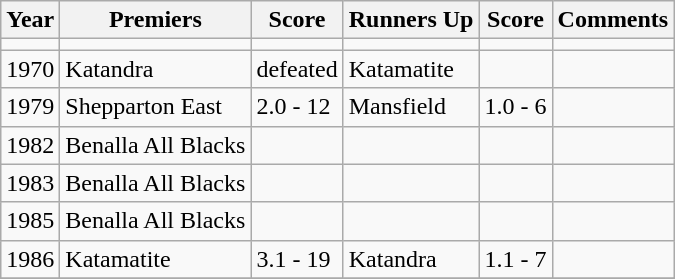<table class="wikitable sortable">
<tr>
<th>Year</th>
<th><span><strong>Premiers</strong></span></th>
<th>Score</th>
<th>Runners Up</th>
<th>Score</th>
<th>Comments</th>
</tr>
<tr>
<td></td>
<td></td>
<td></td>
<td></td>
<td></td>
<td></td>
</tr>
<tr>
<td>1970</td>
<td>Katandra</td>
<td>defeated</td>
<td>Katamatite</td>
<td></td>
<td></td>
</tr>
<tr>
<td>1979</td>
<td>Shepparton East</td>
<td>2.0 - 12</td>
<td>Mansfield</td>
<td>1.0 - 6</td>
<td></td>
</tr>
<tr>
<td>1982</td>
<td>Benalla All Blacks</td>
<td></td>
<td></td>
<td></td>
<td></td>
</tr>
<tr>
<td>1983</td>
<td>Benalla All Blacks</td>
<td></td>
<td></td>
<td></td>
<td></td>
</tr>
<tr>
<td>1985</td>
<td>Benalla All Blacks</td>
<td></td>
<td></td>
<td></td>
<td></td>
</tr>
<tr>
<td>1986</td>
<td>Katamatite</td>
<td>3.1 - 19</td>
<td>Katandra</td>
<td>1.1 - 7</td>
<td></td>
</tr>
<tr>
</tr>
</table>
